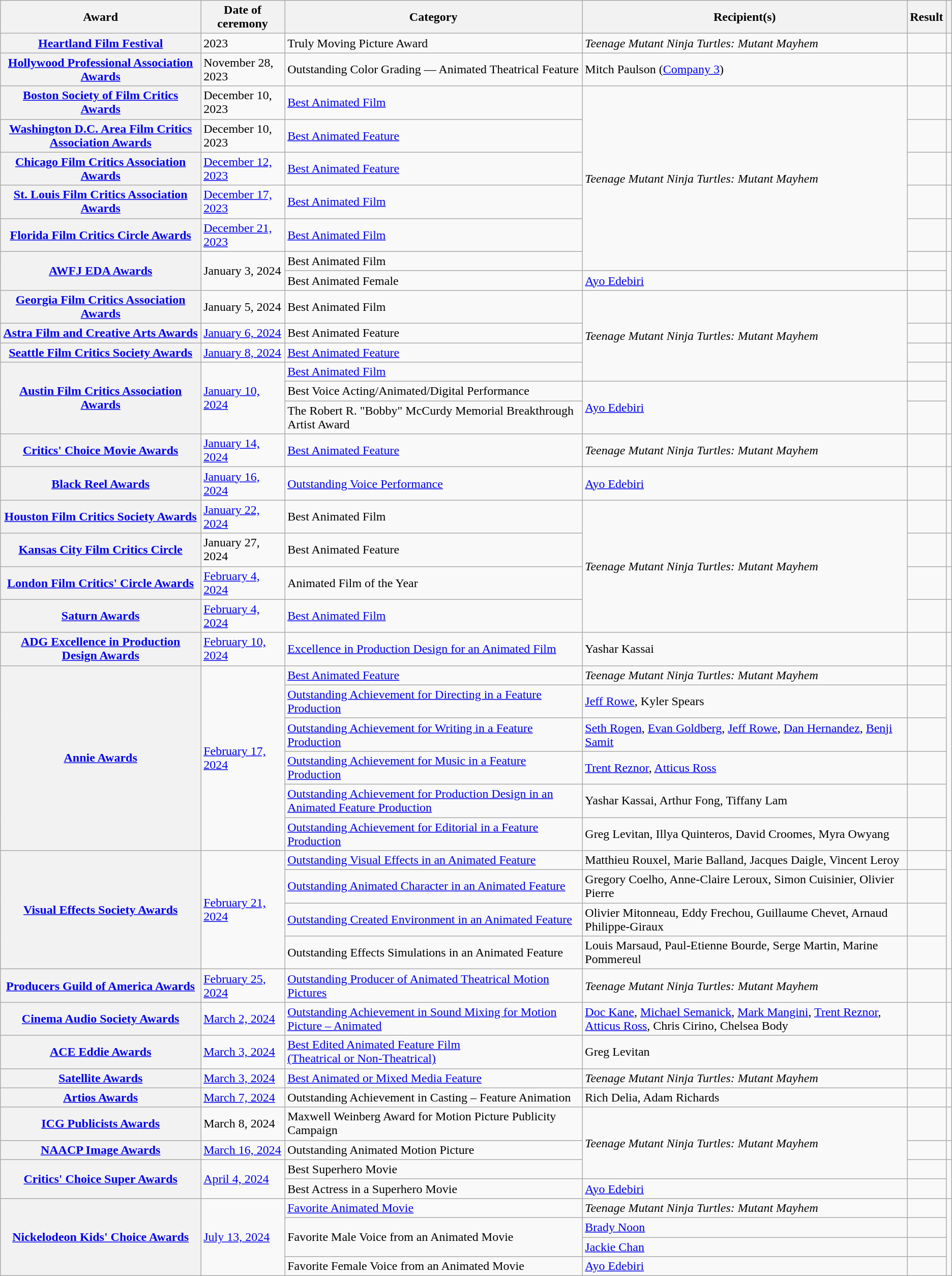<table class="wikitable sortable plainrowheaders col6center">
<tr>
<th scope="col">Award</th>
<th scope="col">Date of ceremony</th>
<th scope="col">Category</th>
<th scope="col">Recipient(s)</th>
<th scope="col">Result</th>
<th scope="col" class="unsortable"></th>
</tr>
<tr>
<th scope="row"><a href='#'>Heartland Film Festival</a></th>
<td>2023</td>
<td>Truly Moving Picture Award</td>
<td><em>Teenage Mutant Ninja Turtles: Mutant Mayhem</em></td>
<td></td>
<td align="center"></td>
</tr>
<tr>
<th scope="row"><a href='#'>Hollywood Professional Association Awards</a></th>
<td>November 28, 2023</td>
<td>Outstanding Color Grading — Animated Theatrical Feature</td>
<td>Mitch Paulson (<a href='#'>Company 3</a>)</td>
<td></td>
<td align="center"></td>
</tr>
<tr>
<th scope="row"><a href='#'>Boston Society of Film Critics Awards</a></th>
<td>December 10, 2023</td>
<td><a href='#'>Best Animated Film</a></td>
<td rowspan="6"><em>Teenage Mutant Ninja Turtles: Mutant Mayhem</em></td>
<td></td>
<td align="center"></td>
</tr>
<tr>
<th scope="row"><a href='#'>Washington D.C. Area Film Critics Association Awards</a></th>
<td>December 10, 2023</td>
<td><a href='#'>Best Animated Feature</a></td>
<td></td>
<td align="center"></td>
</tr>
<tr>
<th scope="row"><a href='#'>Chicago Film Critics Association Awards</a></th>
<td><a href='#'>December 12, 2023</a></td>
<td><a href='#'>Best Animated Feature</a></td>
<td></td>
<td align="center"></td>
</tr>
<tr>
<th scope="row"><a href='#'>St. Louis Film Critics Association Awards</a></th>
<td><a href='#'>December 17, 2023</a></td>
<td><a href='#'>Best Animated Film</a></td>
<td></td>
<td align="center"></td>
</tr>
<tr>
<th scope="row"><a href='#'>Florida Film Critics Circle Awards</a></th>
<td><a href='#'>December 21, 2023</a></td>
<td><a href='#'>Best Animated Film</a></td>
<td></td>
<td align="center"></td>
</tr>
<tr>
<th rowspan="2"  scope="row"><a href='#'>AWFJ EDA Awards</a></th>
<td rowspan="2">January 3, 2024</td>
<td>Best Animated Film</td>
<td></td>
<td rowspan="2" align="center"></td>
</tr>
<tr>
<td>Best Animated Female</td>
<td><a href='#'>Ayo Edebiri</a></td>
<td></td>
</tr>
<tr>
<th scope="row"><a href='#'>Georgia Film Critics Association Awards</a></th>
<td>January 5, 2024</td>
<td>Best Animated Film</td>
<td rowspan="4"><em>Teenage Mutant Ninja Turtles: Mutant Mayhem</em></td>
<td></td>
<td align="center"></td>
</tr>
<tr>
<th scope="row"><a href='#'>Astra Film and Creative Arts Awards</a></th>
<td><a href='#'>January 6, 2024</a></td>
<td>Best Animated Feature</td>
<td></td>
<td align="center"></td>
</tr>
<tr>
<th scope="row"><a href='#'>Seattle Film Critics Society Awards</a></th>
<td><a href='#'>January 8, 2024</a></td>
<td><a href='#'>Best Animated Feature</a></td>
<td></td>
<td align="center"></td>
</tr>
<tr>
<th rowspan="3" scope="row"><a href='#'>Austin Film Critics Association Awards</a></th>
<td rowspan="3"><a href='#'>January 10, 2024</a></td>
<td><a href='#'>Best Animated Film</a></td>
<td></td>
<td rowspan="3" align="center"></td>
</tr>
<tr>
<td>Best Voice Acting/Animated/Digital Performance</td>
<td rowspan="2"><a href='#'>Ayo Edebiri</a></td>
<td></td>
</tr>
<tr>
<td>The Robert R. "Bobby" McCurdy Memorial Breakthrough Artist Award</td>
<td></td>
</tr>
<tr>
<th scope="row"><a href='#'>Critics' Choice Movie Awards</a></th>
<td><a href='#'>January 14, 2024</a></td>
<td><a href='#'>Best Animated Feature</a></td>
<td><em>Teenage Mutant Ninja Turtles: Mutant Mayhem</em></td>
<td></td>
<td align="center"></td>
</tr>
<tr>
<th scope="row"><a href='#'>Black Reel Awards</a></th>
<td><a href='#'>January 16, 2024</a></td>
<td><a href='#'>Outstanding Voice Performance</a></td>
<td><a href='#'>Ayo Edebiri</a></td>
<td></td>
<td align="center"></td>
</tr>
<tr>
<th scope="row"><a href='#'>Houston Film Critics Society Awards</a></th>
<td><a href='#'>January 22, 2024</a></td>
<td>Best Animated Film</td>
<td rowspan="4"><em>Teenage Mutant Ninja Turtles: Mutant Mayhem</em></td>
<td></td>
<td align="center"></td>
</tr>
<tr>
<th scope="row"><a href='#'>Kansas City Film Critics Circle</a></th>
<td>January 27, 2024</td>
<td>Best Animated Feature</td>
<td></td>
<td align="center"></td>
</tr>
<tr>
<th scope="row"><a href='#'>London Film Critics' Circle Awards</a></th>
<td><a href='#'>February 4, 2024</a></td>
<td>Animated Film of the Year</td>
<td></td>
<td align="center"></td>
</tr>
<tr>
<th scope="row"><a href='#'>Saturn Awards</a></th>
<td><a href='#'>February 4, 2024</a></td>
<td><a href='#'>Best Animated Film</a></td>
<td></td>
<td align="center"></td>
</tr>
<tr>
<th scope="row"><a href='#'>ADG Excellence in Production Design Awards</a></th>
<td><a href='#'>February 10, 2024</a></td>
<td><a href='#'>Excellence in Production Design for an Animated Film</a></td>
<td>Yashar Kassai</td>
<td></td>
<td align="center"></td>
</tr>
<tr>
<th rowspan="6" scope="row"><a href='#'>Annie Awards</a></th>
<td rowspan="6"><a href='#'>February 17, 2024</a></td>
<td><a href='#'>Best Animated Feature</a></td>
<td><em>Teenage Mutant Ninja Turtles: Mutant Mayhem</em></td>
<td></td>
<td rowspan="6" align="center"></td>
</tr>
<tr>
<td><a href='#'>Outstanding Achievement for Directing in a Feature Production</a></td>
<td><a href='#'>Jeff Rowe</a>, Kyler Spears</td>
<td></td>
</tr>
<tr>
<td><a href='#'>Outstanding Achievement for Writing in a Feature Production</a></td>
<td><a href='#'>Seth Rogen</a>, <a href='#'>Evan Goldberg</a>, <a href='#'>Jeff Rowe</a>, <a href='#'>Dan Hernandez</a>, <a href='#'>Benji Samit</a></td>
<td></td>
</tr>
<tr>
<td><a href='#'>Outstanding Achievement for Music in a Feature Production</a></td>
<td><a href='#'>Trent Reznor</a>, <a href='#'>Atticus Ross</a></td>
<td></td>
</tr>
<tr>
<td><a href='#'>Outstanding Achievement for Production Design in an Animated Feature Production</a></td>
<td>Yashar Kassai, Arthur Fong, Tiffany Lam</td>
<td></td>
</tr>
<tr>
<td><a href='#'>Outstanding Achievement for Editorial in a Feature Production</a></td>
<td>Greg Levitan, Illya Quinteros, David Croomes, Myra Owyang</td>
<td></td>
</tr>
<tr>
<th scope="row" rowspan="4"><a href='#'>Visual Effects Society Awards</a></th>
<td rowspan="4"><a href='#'>February 21, 2024</a></td>
<td><a href='#'>Outstanding Visual Effects in an Animated Feature</a></td>
<td>Matthieu Rouxel, Marie Balland, Jacques Daigle, Vincent Leroy</td>
<td></td>
<td align="center" rowspan="4"></td>
</tr>
<tr>
<td><a href='#'>Outstanding Animated Character in an Animated Feature</a></td>
<td>Gregory Coelho, Anne-Claire Leroux, Simon Cuisinier, Olivier Pierre<br></td>
<td></td>
</tr>
<tr>
<td><a href='#'>Outstanding Created Environment in an Animated Feature</a></td>
<td>Olivier Mitonneau, Eddy Frechou, Guillaume Chevet, Arnaud Philippe-Giraux<br></td>
<td></td>
</tr>
<tr>
<td>Outstanding Effects Simulations in an Animated Feature</td>
<td>Louis Marsaud, Paul-Etienne Bourde, Serge Martin, Marine Pommereul</td>
<td></td>
</tr>
<tr>
<th scope="row"><a href='#'>Producers Guild of America Awards</a></th>
<td><a href='#'>February 25, 2024</a></td>
<td><a href='#'>Outstanding Producer of Animated Theatrical Motion Pictures</a></td>
<td><em>Teenage Mutant Ninja Turtles: Mutant Mayhem</em></td>
<td></td>
<td align="center"></td>
</tr>
<tr>
<th scope="row"><a href='#'>Cinema Audio Society Awards</a></th>
<td><a href='#'>March 2, 2024</a></td>
<td><a href='#'>Outstanding Achievement in Sound Mixing for Motion Picture – Animated</a></td>
<td><a href='#'>Doc Kane</a>, <a href='#'>Michael Semanick</a>, <a href='#'>Mark Mangini</a>, <a href='#'>Trent Reznor</a>, <a href='#'>Atticus Ross</a>, Chris Cirino, Chelsea Body</td>
<td></td>
<td align="center"></td>
</tr>
<tr>
<th scope="row"><a href='#'>ACE Eddie Awards</a></th>
<td><a href='#'>March 3, 2024</a></td>
<td><a href='#'>Best Edited Animated Feature Film<br>(Theatrical or Non-Theatrical)</a></td>
<td>Greg Levitan</td>
<td></td>
<td align="center"></td>
</tr>
<tr>
<th scope="row"><a href='#'>Satellite Awards</a></th>
<td><a href='#'>March 3, 2024</a></td>
<td><a href='#'>Best Animated or Mixed Media Feature</a></td>
<td><em>Teenage Mutant Ninja Turtles: Mutant Mayhem</em></td>
<td></td>
<td align="center"></td>
</tr>
<tr>
<th scope="row"><a href='#'>Artios Awards</a></th>
<td><a href='#'>March 7, 2024</a></td>
<td>Outstanding Achievement in Casting – Feature Animation</td>
<td>Rich Delia, Adam Richards</td>
<td></td>
<td align="center"><br></td>
</tr>
<tr>
<th scope="row"><a href='#'>ICG Publicists Awards</a></th>
<td>March 8, 2024</td>
<td>Maxwell Weinberg Award for Motion Picture Publicity Campaign</td>
<td rowspan="3"><em>Teenage Mutant Ninja Turtles: Mutant Mayhem</em></td>
<td></td>
<td align="center"></td>
</tr>
<tr>
<th scope="row"><a href='#'>NAACP Image Awards</a></th>
<td><a href='#'>March 16, 2024</a></td>
<td>Outstanding Animated Motion Picture</td>
<td></td>
<td align="center"></td>
</tr>
<tr>
<th scope="row" rowspan="2"><a href='#'>Critics' Choice Super Awards</a></th>
<td rowspan="2"><a href='#'>April 4, 2024</a></td>
<td>Best Superhero Movie</td>
<td></td>
<td align="center" rowspan="2"></td>
</tr>
<tr>
<td>Best Actress in a Superhero Movie</td>
<td><a href='#'>Ayo Edebiri</a></td>
<td></td>
</tr>
<tr>
<th scope="row" rowspan="4"><a href='#'>Nickelodeon Kids' Choice Awards</a></th>
<td rowspan="4"><a href='#'>July 13, 2024</a></td>
<td><a href='#'>Favorite Animated Movie</a></td>
<td><em>Teenage Mutant Ninja Turtles: Mutant Mayhem</em></td>
<td></td>
<td align="center" rowspan="4"></td>
</tr>
<tr>
<td rowspan="2">Favorite Male Voice from an Animated Movie</td>
<td><a href='#'>Brady Noon</a></td>
<td></td>
</tr>
<tr>
<td><a href='#'>Jackie Chan</a></td>
<td></td>
</tr>
<tr>
<td>Favorite Female Voice from an Animated Movie</td>
<td><a href='#'>Ayo Edebiri</a></td>
<td></td>
</tr>
</table>
